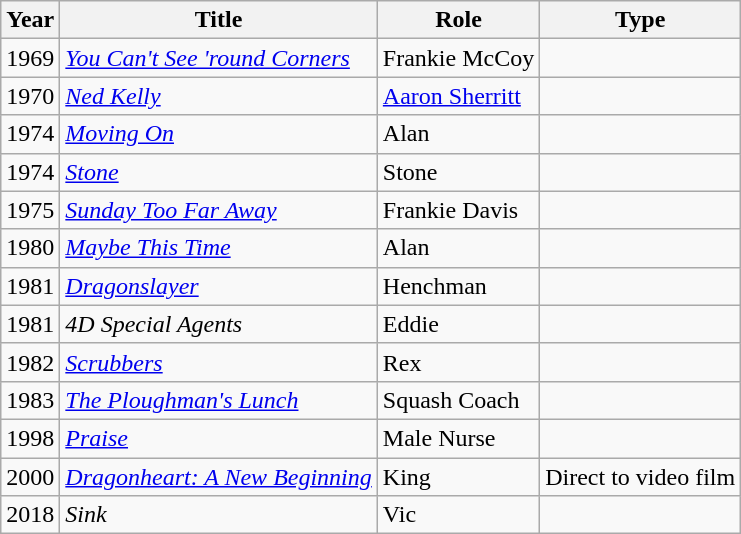<table class="wikitable">
<tr>
<th>Year</th>
<th>Title</th>
<th>Role</th>
<th>Type</th>
</tr>
<tr>
<td>1969</td>
<td><em><a href='#'>You Can't See 'round Corners</a></em></td>
<td>Frankie McCoy</td>
<td></td>
</tr>
<tr>
<td>1970</td>
<td><em><a href='#'>Ned Kelly</a></em></td>
<td><a href='#'>Aaron Sherritt</a></td>
<td></td>
</tr>
<tr>
<td>1974</td>
<td><em><a href='#'>Moving On</a></em></td>
<td>Alan</td>
<td></td>
</tr>
<tr>
<td>1974</td>
<td><em><a href='#'>Stone</a></em></td>
<td>Stone</td>
<td></td>
</tr>
<tr>
<td>1975</td>
<td><em><a href='#'>Sunday Too Far Away</a></em></td>
<td>Frankie Davis</td>
<td></td>
</tr>
<tr>
<td>1980</td>
<td><em><a href='#'>Maybe This Time</a></em></td>
<td>Alan</td>
<td></td>
</tr>
<tr>
<td>1981</td>
<td><em><a href='#'>Dragonslayer</a></em></td>
<td>Henchman</td>
<td></td>
</tr>
<tr>
<td>1981</td>
<td><em>4D Special Agents</em></td>
<td>Eddie</td>
<td></td>
</tr>
<tr>
<td>1982</td>
<td><em><a href='#'>Scrubbers</a></em></td>
<td>Rex</td>
<td></td>
</tr>
<tr>
<td>1983</td>
<td><em><a href='#'>The Ploughman's Lunch</a></em></td>
<td>Squash Coach</td>
<td></td>
</tr>
<tr>
<td>1998</td>
<td><em><a href='#'>Praise</a></em></td>
<td>Male Nurse</td>
<td></td>
</tr>
<tr>
<td>2000</td>
<td><em><a href='#'>Dragonheart: A New Beginning</a></em></td>
<td>King</td>
<td>Direct to video film</td>
</tr>
<tr>
<td>2018</td>
<td><em>Sink</em></td>
<td>Vic</td>
<td></td>
</tr>
</table>
